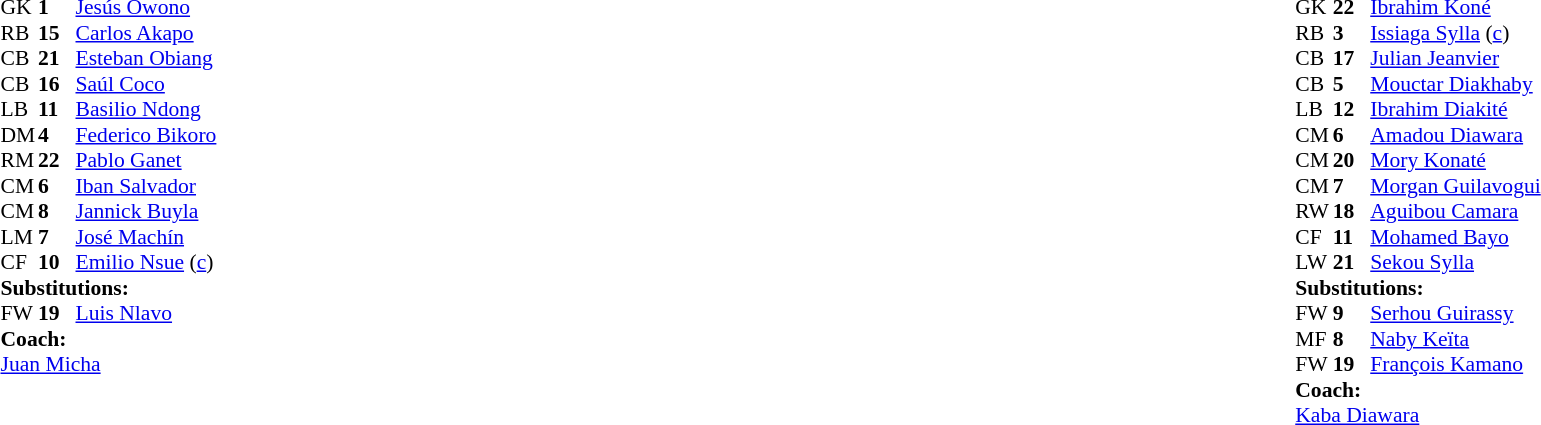<table width="100%">
<tr>
<td valign="top" width="40%"><br><table style="font-size:90%" cellspacing="0" cellpadding="0">
<tr>
<th width=25></th>
<th width=25></th>
</tr>
<tr>
<td>GK</td>
<td><strong>1</strong></td>
<td><a href='#'>Jesús Owono</a></td>
</tr>
<tr>
<td>RB</td>
<td><strong>15</strong></td>
<td><a href='#'>Carlos Akapo</a></td>
</tr>
<tr>
<td>CB</td>
<td><strong>21</strong></td>
<td><a href='#'>Esteban Obiang</a></td>
</tr>
<tr>
<td>CB</td>
<td><strong>16</strong></td>
<td><a href='#'>Saúl Coco</a></td>
</tr>
<tr>
<td>LB</td>
<td><strong>11</strong></td>
<td><a href='#'>Basilio Ndong</a></td>
</tr>
<tr>
<td>DM</td>
<td><strong>4</strong></td>
<td><a href='#'>Federico Bikoro</a></td>
<td></td>
</tr>
<tr>
<td>RM</td>
<td><strong>22</strong></td>
<td><a href='#'>Pablo Ganet</a></td>
</tr>
<tr>
<td>CM</td>
<td><strong>6</strong></td>
<td><a href='#'>Iban Salvador</a></td>
</tr>
<tr>
<td>CM</td>
<td><strong>8</strong></td>
<td><a href='#'>Jannick Buyla</a></td>
<td></td>
<td></td>
</tr>
<tr>
<td>LM</td>
<td><strong>7</strong></td>
<td><a href='#'>José Machín</a></td>
</tr>
<tr>
<td>CF</td>
<td><strong>10</strong></td>
<td><a href='#'>Emilio Nsue</a> (<a href='#'>c</a>)</td>
</tr>
<tr>
<td colspan=3><strong>Substitutions:</strong></td>
</tr>
<tr>
<td>FW</td>
<td><strong>19</strong></td>
<td><a href='#'>Luis Nlavo</a></td>
<td></td>
<td></td>
</tr>
<tr>
<td colspan=3><strong>Coach:</strong></td>
</tr>
<tr>
<td colspan=3><a href='#'>Juan Micha</a></td>
</tr>
</table>
</td>
<td valign="top"></td>
<td valign="top" width="50%"><br><table style="font-size:90%; margin:auto" cellspacing="0" cellpadding="0">
<tr>
<th width=25></th>
<th width=25></th>
</tr>
<tr>
<td>GK</td>
<td><strong>22</strong></td>
<td><a href='#'>Ibrahim Koné</a></td>
</tr>
<tr>
<td>RB</td>
<td><strong>3</strong></td>
<td><a href='#'>Issiaga Sylla</a> (<a href='#'>c</a>)</td>
</tr>
<tr>
<td>CB</td>
<td><strong>17</strong></td>
<td><a href='#'>Julian Jeanvier</a></td>
<td></td>
</tr>
<tr>
<td>CB</td>
<td><strong>5</strong></td>
<td><a href='#'>Mouctar Diakhaby</a></td>
</tr>
<tr>
<td>LB</td>
<td><strong>12</strong></td>
<td><a href='#'>Ibrahim Diakité</a></td>
</tr>
<tr>
<td>CM</td>
<td><strong>6</strong></td>
<td><a href='#'>Amadou Diawara</a></td>
</tr>
<tr>
<td>CM</td>
<td><strong>20</strong></td>
<td><a href='#'>Mory Konaté</a></td>
<td></td>
<td></td>
</tr>
<tr>
<td>CM</td>
<td><strong>7</strong></td>
<td><a href='#'>Morgan Guilavogui</a></td>
<td></td>
<td></td>
</tr>
<tr>
<td>RW</td>
<td><strong>18</strong></td>
<td><a href='#'>Aguibou Camara</a></td>
</tr>
<tr>
<td>CF</td>
<td><strong>11</strong></td>
<td><a href='#'>Mohamed Bayo</a></td>
</tr>
<tr>
<td>LW</td>
<td><strong>21</strong></td>
<td><a href='#'>Sekou Sylla</a></td>
<td></td>
<td></td>
</tr>
<tr>
<td colspan=3><strong>Substitutions:</strong></td>
</tr>
<tr>
<td>FW</td>
<td><strong>9</strong></td>
<td><a href='#'>Serhou Guirassy</a></td>
<td></td>
<td></td>
</tr>
<tr>
<td>MF</td>
<td><strong>8</strong></td>
<td><a href='#'>Naby Keïta</a></td>
<td></td>
<td></td>
</tr>
<tr>
<td>FW</td>
<td><strong>19</strong></td>
<td><a href='#'>François Kamano</a></td>
<td></td>
<td></td>
</tr>
<tr>
<td colspan=3><strong>Coach:</strong></td>
</tr>
<tr>
<td colspan=3><a href='#'>Kaba Diawara</a></td>
</tr>
</table>
</td>
</tr>
</table>
